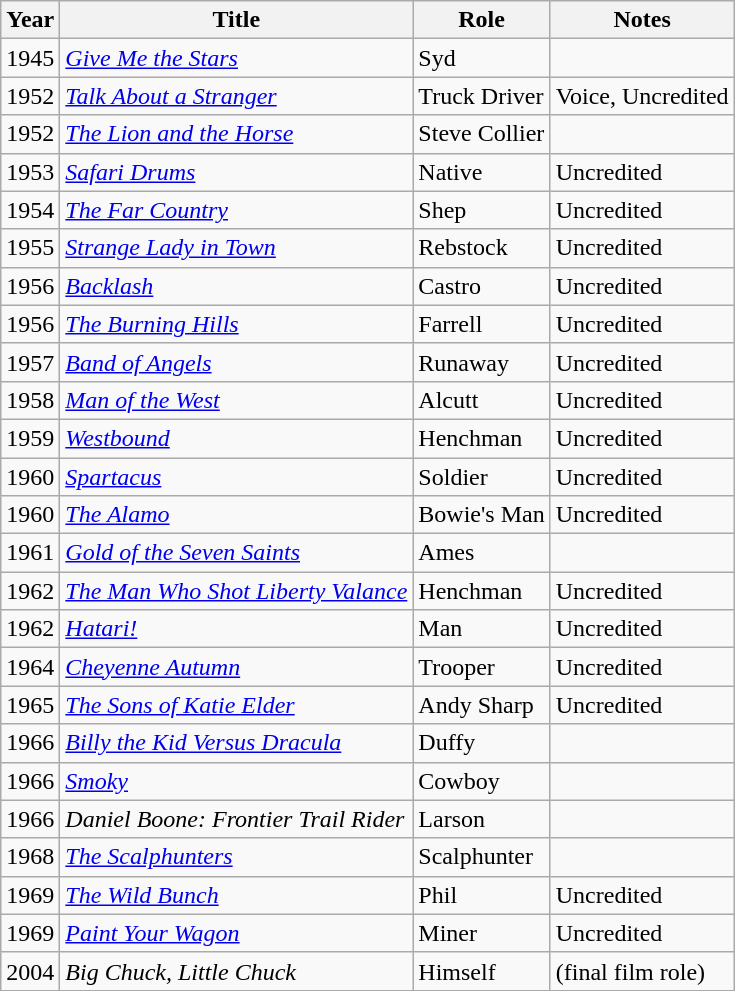<table class="wikitable">
<tr>
<th>Year</th>
<th>Title</th>
<th>Role</th>
<th>Notes</th>
</tr>
<tr>
<td>1945</td>
<td><em><a href='#'>Give Me the Stars</a></em></td>
<td>Syd</td>
<td></td>
</tr>
<tr>
<td>1952</td>
<td><em><a href='#'>Talk About a Stranger</a></em></td>
<td>Truck Driver</td>
<td>Voice, Uncredited</td>
</tr>
<tr>
<td>1952</td>
<td><em><a href='#'>The Lion and the Horse</a></em></td>
<td>Steve Collier</td>
<td></td>
</tr>
<tr>
<td>1953</td>
<td><em><a href='#'>Safari Drums</a></em></td>
<td>Native</td>
<td>Uncredited</td>
</tr>
<tr>
<td>1954</td>
<td><em><a href='#'>The Far Country</a></em></td>
<td>Shep</td>
<td>Uncredited</td>
</tr>
<tr>
<td>1955</td>
<td><em><a href='#'>Strange Lady in Town</a></em></td>
<td>Rebstock</td>
<td>Uncredited</td>
</tr>
<tr>
<td>1956</td>
<td><em><a href='#'>Backlash</a></em></td>
<td>Castro</td>
<td>Uncredited</td>
</tr>
<tr>
<td>1956</td>
<td><em><a href='#'>The Burning Hills</a></em></td>
<td>Farrell</td>
<td>Uncredited</td>
</tr>
<tr>
<td>1957</td>
<td><em><a href='#'>Band of Angels</a></em></td>
<td>Runaway</td>
<td>Uncredited</td>
</tr>
<tr>
<td>1958</td>
<td><em><a href='#'>Man of the West</a></em></td>
<td>Alcutt</td>
<td>Uncredited</td>
</tr>
<tr>
<td>1959</td>
<td><em><a href='#'>Westbound</a></em></td>
<td>Henchman</td>
<td>Uncredited</td>
</tr>
<tr>
<td>1960</td>
<td><em><a href='#'>Spartacus</a></em></td>
<td>Soldier</td>
<td>Uncredited</td>
</tr>
<tr>
<td>1960</td>
<td><em><a href='#'>The Alamo</a></em></td>
<td>Bowie's Man</td>
<td>Uncredited</td>
</tr>
<tr>
<td>1961</td>
<td><em><a href='#'>Gold of the Seven Saints</a></em></td>
<td>Ames</td>
<td></td>
</tr>
<tr>
<td>1962</td>
<td><em><a href='#'>The Man Who Shot Liberty Valance</a></em></td>
<td>Henchman</td>
<td>Uncredited</td>
</tr>
<tr>
<td>1962</td>
<td><em><a href='#'>Hatari!</a></em></td>
<td>Man</td>
<td>Uncredited</td>
</tr>
<tr>
<td>1964</td>
<td><em><a href='#'>Cheyenne Autumn</a></em></td>
<td>Trooper</td>
<td>Uncredited</td>
</tr>
<tr>
<td>1965</td>
<td><em><a href='#'>The Sons of Katie Elder</a></em></td>
<td>Andy Sharp</td>
<td>Uncredited</td>
</tr>
<tr>
<td>1966</td>
<td><em><a href='#'>Billy the Kid Versus Dracula</a></em></td>
<td>Duffy</td>
<td></td>
</tr>
<tr>
<td>1966</td>
<td><em><a href='#'>Smoky</a></em></td>
<td>Cowboy</td>
<td></td>
</tr>
<tr>
<td>1966</td>
<td><em>Daniel Boone: Frontier Trail Rider</em></td>
<td>Larson</td>
<td></td>
</tr>
<tr>
<td>1968</td>
<td><em><a href='#'>The Scalphunters</a></em></td>
<td>Scalphunter</td>
<td></td>
</tr>
<tr>
<td>1969</td>
<td><em><a href='#'>The Wild Bunch</a></em></td>
<td>Phil</td>
<td>Uncredited</td>
</tr>
<tr>
<td>1969</td>
<td><em><a href='#'>Paint Your Wagon</a></em></td>
<td>Miner</td>
<td>Uncredited</td>
</tr>
<tr>
<td>2004</td>
<td><em>Big Chuck, Little Chuck</em></td>
<td>Himself</td>
<td>(final film role)</td>
</tr>
</table>
